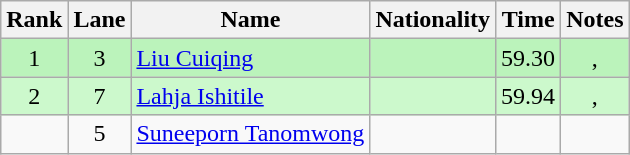<table class="wikitable sortable" style="text-align:center">
<tr>
<th>Rank</th>
<th>Lane</th>
<th>Name</th>
<th>Nationality</th>
<th>Time</th>
<th>Notes</th>
</tr>
<tr bgcolor=bbf3bb>
<td>1</td>
<td>3</td>
<td align="left"><a href='#'>Liu Cuiqing</a></td>
<td align="left"></td>
<td>59.30</td>
<td>, </td>
</tr>
<tr bgcolor=ccf9cc>
<td>2</td>
<td>7</td>
<td align="left"><a href='#'>Lahja Ishitile</a></td>
<td align="left"></td>
<td>59.94</td>
<td>, </td>
</tr>
<tr>
<td></td>
<td>5</td>
<td align="left"><a href='#'>Suneeporn Tanomwong</a></td>
<td align="left"></td>
<td></td>
<td></td>
</tr>
</table>
